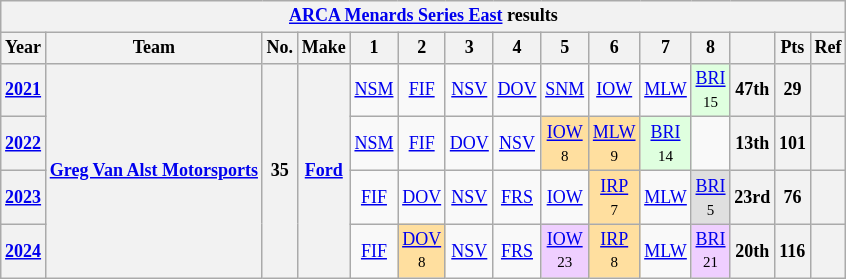<table class="wikitable" style="text-align:center; font-size:75%">
<tr>
<th colspan=15><a href='#'>ARCA Menards Series East</a> results</th>
</tr>
<tr>
<th>Year</th>
<th>Team</th>
<th>No.</th>
<th>Make</th>
<th>1</th>
<th>2</th>
<th>3</th>
<th>4</th>
<th>5</th>
<th>6</th>
<th>7</th>
<th>8</th>
<th></th>
<th>Pts</th>
<th>Ref</th>
</tr>
<tr>
<th><a href='#'>2021</a></th>
<th rowspan=4><a href='#'>Greg Van Alst Motorsports</a></th>
<th rowspan=4>35</th>
<th rowspan=4><a href='#'>Ford</a></th>
<td><a href='#'>NSM</a></td>
<td><a href='#'>FIF</a></td>
<td><a href='#'>NSV</a></td>
<td><a href='#'>DOV</a></td>
<td><a href='#'>SNM</a></td>
<td><a href='#'>IOW</a></td>
<td><a href='#'>MLW</a></td>
<td style="background:#DFFFDF;"><a href='#'>BRI</a><br><small>15</small></td>
<th>47th</th>
<th>29</th>
<th></th>
</tr>
<tr>
<th><a href='#'>2022</a></th>
<td><a href='#'>NSM</a></td>
<td><a href='#'>FIF</a></td>
<td><a href='#'>DOV</a></td>
<td><a href='#'>NSV</a></td>
<td style="background:#FFDF9F;"><a href='#'>IOW</a><br><small>8</small></td>
<td style="background:#FFDF9F;"><a href='#'>MLW</a><br><small>9</small></td>
<td style="background:#DFFFDF;"><a href='#'>BRI</a><br><small>14</small></td>
<td></td>
<th>13th</th>
<th>101</th>
<th></th>
</tr>
<tr>
<th><a href='#'>2023</a></th>
<td><a href='#'>FIF</a></td>
<td><a href='#'>DOV</a></td>
<td><a href='#'>NSV</a></td>
<td><a href='#'>FRS</a></td>
<td><a href='#'>IOW</a></td>
<td style="background:#FFDF9F;"><a href='#'>IRP</a><br><small>7</small></td>
<td><a href='#'>MLW</a></td>
<td style="background:#DFDFDF;"><a href='#'>BRI</a><br><small>5</small></td>
<th>23rd</th>
<th>76</th>
<th></th>
</tr>
<tr>
<th><a href='#'>2024</a></th>
<td><a href='#'>FIF</a></td>
<td style="background:#FFDF9F;"><a href='#'>DOV</a><br><small>8</small></td>
<td><a href='#'>NSV</a></td>
<td><a href='#'>FRS</a></td>
<td style="background:#EFCFFF;"><a href='#'>IOW</a><br><small>23</small></td>
<td style="background:#FFDF9F;"><a href='#'>IRP</a><br><small>8</small></td>
<td><a href='#'>MLW</a></td>
<td style="background:#EFCFFF;"><a href='#'>BRI</a><br><small>21</small></td>
<th>20th</th>
<th>116</th>
<th></th>
</tr>
</table>
